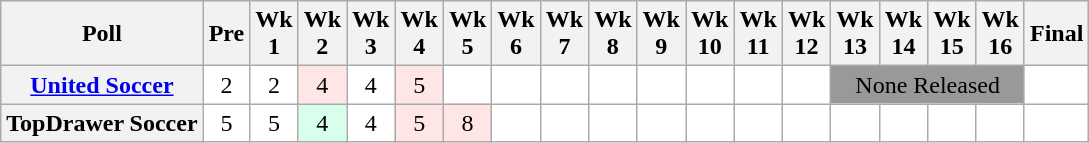<table class="wikitable" style="white-space:nowrap;text-align:center;">
<tr>
<th>Poll</th>
<th>Pre</th>
<th>Wk<br>1</th>
<th>Wk<br>2</th>
<th>Wk<br>3</th>
<th>Wk<br>4</th>
<th>Wk<br>5</th>
<th>Wk<br>6</th>
<th>Wk<br>7</th>
<th>Wk<br>8</th>
<th>Wk<br>9</th>
<th>Wk<br>10</th>
<th>Wk<br>11</th>
<th>Wk<br>12</th>
<th>Wk<br>13</th>
<th>Wk<br>14</th>
<th>Wk<br>15</th>
<th>Wk<br>16</th>
<th>Final<br></th>
</tr>
<tr>
<th><a href='#'>United Soccer</a></th>
<td style="background:#FFFFFF;">2</td>
<td style="background:#FFFFFF;">2</td>
<td style="background:#FFE6E6;">4</td>
<td style="background:#FFFFFF;">4</td>
<td style="background:#FFE6E6;">5</td>
<td style="background:#FFFFFF;"></td>
<td style="background:#FFFFFF;"></td>
<td style="background:#FFFFFF;"></td>
<td style="background:#FFFFFF;"></td>
<td style="background:#FFFFFF;"></td>
<td style="background:#FFFFFF;"></td>
<td style="background:#FFFFFF;"></td>
<td style="background:#FFFFFF;"></td>
<td colspan=4 style="background:#999;">None Released</td>
<td style="background:#FFFFFF;"></td>
</tr>
<tr>
<th>TopDrawer Soccer </th>
<td style="background:#FFFFFF;">5</td>
<td style="background:#FFFFFF;">5</td>
<td style="background:#D8FFEB;">4</td>
<td style="background:#FFFFFF;">4</td>
<td style="background:#FFE6E6;">5</td>
<td style="background:#FFE6E6;">8</td>
<td style="background:#FFFFFF;"></td>
<td style="background:#FFFFFF;"></td>
<td style="background:#FFFFFF;"></td>
<td style="background:#FFFFFF;"></td>
<td style="background:#FFFFFF;"></td>
<td style="background:#FFFFFF;"></td>
<td style="background:#FFFFFF;"></td>
<td style="background:#FFFFFF;"></td>
<td style="background:#FFFFFF;"></td>
<td style="background:#FFFFFF;"></td>
<td style="background:#FFFFFF;"></td>
<td style="background:#FFFFFF;"></td>
</tr>
</table>
